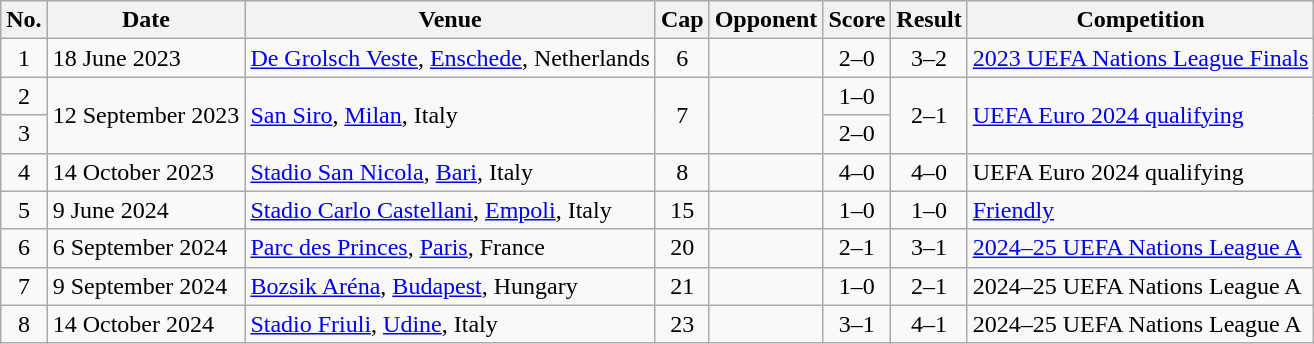<table class="wikitable sortable">
<tr>
<th>No.</th>
<th>Date</th>
<th>Venue</th>
<th>Cap</th>
<th>Opponent</th>
<th>Score</th>
<th>Result</th>
<th>Competition</th>
</tr>
<tr>
<td align="center">1</td>
<td>18 June 2023</td>
<td><a href='#'>De Grolsch Veste</a>, <a href='#'>Enschede</a>, Netherlands</td>
<td align="center">6</td>
<td></td>
<td align="center">2–0</td>
<td align="center">3–2</td>
<td><a href='#'>2023 UEFA Nations League Finals</a></td>
</tr>
<tr>
<td align="center">2</td>
<td rowspan="2">12 September 2023</td>
<td rowspan="2"><a href='#'>San Siro</a>, <a href='#'>Milan</a>, Italy</td>
<td rowspan="2" align="center">7</td>
<td rowspan="2"></td>
<td align="center">1–0</td>
<td rowspan="2" align="center">2–1</td>
<td rowspan="2"><a href='#'>UEFA Euro 2024 qualifying</a></td>
</tr>
<tr>
<td align="center">3</td>
<td align="center">2–0</td>
</tr>
<tr>
<td align="center">4</td>
<td>14 October 2023</td>
<td><a href='#'>Stadio San Nicola</a>, <a href='#'>Bari</a>, Italy</td>
<td align="center">8</td>
<td></td>
<td align="center">4–0</td>
<td align="center">4–0</td>
<td>UEFA Euro 2024 qualifying</td>
</tr>
<tr>
<td align="center">5</td>
<td>9 June 2024</td>
<td><a href='#'>Stadio Carlo Castellani</a>, <a href='#'>Empoli</a>, Italy</td>
<td align="center">15</td>
<td></td>
<td align="center">1–0</td>
<td align="center">1–0</td>
<td><a href='#'>Friendly</a></td>
</tr>
<tr>
<td align="center">6</td>
<td>6 September 2024</td>
<td><a href='#'>Parc des Princes</a>, <a href='#'>Paris</a>, France</td>
<td align="center">20</td>
<td></td>
<td align="center">2–1</td>
<td align="center">3–1</td>
<td><a href='#'>2024–25 UEFA Nations League A</a></td>
</tr>
<tr>
<td align="center">7</td>
<td>9 September 2024</td>
<td><a href='#'>Bozsik Aréna</a>, <a href='#'>Budapest</a>, Hungary</td>
<td align="center">21</td>
<td></td>
<td align="center">1–0</td>
<td align="center">2–1</td>
<td>2024–25 UEFA Nations League A</td>
</tr>
<tr>
<td align="center">8</td>
<td>14 October 2024</td>
<td><a href='#'>Stadio Friuli</a>, <a href='#'>Udine</a>, Italy</td>
<td align="center">23</td>
<td></td>
<td align="center">3–1</td>
<td align="center">4–1</td>
<td>2024–25 UEFA Nations League A</td>
</tr>
</table>
